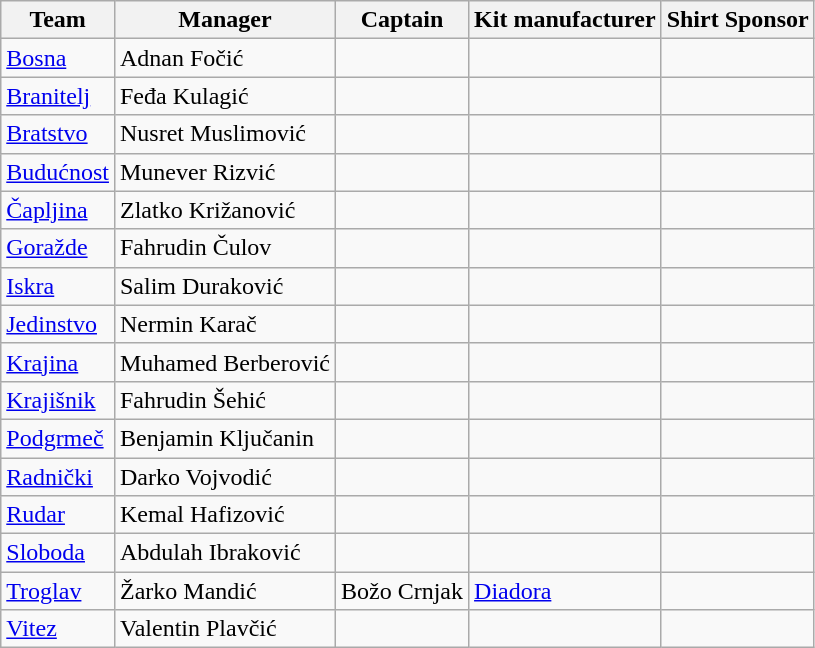<table class="wikitable sortable">
<tr>
<th>Team</th>
<th>Manager</th>
<th>Captain</th>
<th>Kit manufacturer</th>
<th>Shirt Sponsor</th>
</tr>
<tr>
<td><a href='#'>Bosna</a></td>
<td> Adnan Fočić</td>
<td></td>
<td></td>
<td></td>
</tr>
<tr>
<td><a href='#'>Branitelj</a></td>
<td> Feđa Kulagić</td>
<td></td>
<td></td>
<td></td>
</tr>
<tr>
<td><a href='#'>Bratstvo</a></td>
<td> Nusret Muslimović</td>
<td></td>
<td></td>
<td></td>
</tr>
<tr>
<td><a href='#'>Budućnost</a></td>
<td> Munever Rizvić</td>
<td></td>
<td></td>
<td></td>
</tr>
<tr>
<td><a href='#'>Čapljina</a></td>
<td> Zlatko Križanović</td>
<td></td>
<td></td>
<td></td>
</tr>
<tr>
<td><a href='#'>Goražde</a></td>
<td> Fahrudin Čulov</td>
<td></td>
<td></td>
<td></td>
</tr>
<tr>
<td><a href='#'>Iskra</a></td>
<td> Salim Duraković</td>
<td></td>
<td></td>
<td></td>
</tr>
<tr>
<td><a href='#'>Jedinstvo</a></td>
<td> Nermin Karač</td>
<td></td>
<td></td>
<td></td>
</tr>
<tr>
<td><a href='#'>Krajina</a></td>
<td> Muhamed Berberović</td>
<td></td>
<td></td>
<td></td>
</tr>
<tr>
<td><a href='#'>Krajišnik</a></td>
<td> Fahrudin Šehić</td>
<td></td>
<td></td>
<td></td>
</tr>
<tr>
<td><a href='#'>Podgrmeč</a></td>
<td> Benjamin Ključanin</td>
<td></td>
<td></td>
<td></td>
</tr>
<tr>
<td><a href='#'>Radnički</a></td>
<td> Darko Vojvodić</td>
<td></td>
<td></td>
<td></td>
</tr>
<tr>
<td><a href='#'>Rudar</a></td>
<td> Kemal Hafizović</td>
<td></td>
<td></td>
<td></td>
</tr>
<tr>
<td><a href='#'>Sloboda</a></td>
<td> Abdulah Ibraković</td>
<td></td>
<td></td>
<td></td>
</tr>
<tr>
<td><a href='#'>Troglav</a></td>
<td> Žarko Mandić</td>
<td> Božo Crnjak</td>
<td><a href='#'>Diadora</a></td>
<td></td>
</tr>
<tr>
<td><a href='#'>Vitez</a></td>
<td> Valentin Plavčić</td>
<td></td>
<td></td>
<td></td>
</tr>
</table>
